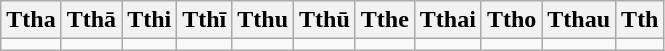<table class=wikitable>
<tr>
<th>Ttha</th>
<th>Tthā</th>
<th>Tthi</th>
<th>Tthī</th>
<th>Tthu</th>
<th>Tthū</th>
<th>Tthe</th>
<th>Tthai</th>
<th>Ttho</th>
<th>Tthau</th>
<th>Tth</th>
</tr>
<tr>
<td></td>
<td></td>
<td></td>
<td></td>
<td></td>
<td></td>
<td></td>
<td></td>
<td></td>
<td></td>
<td></td>
</tr>
</table>
